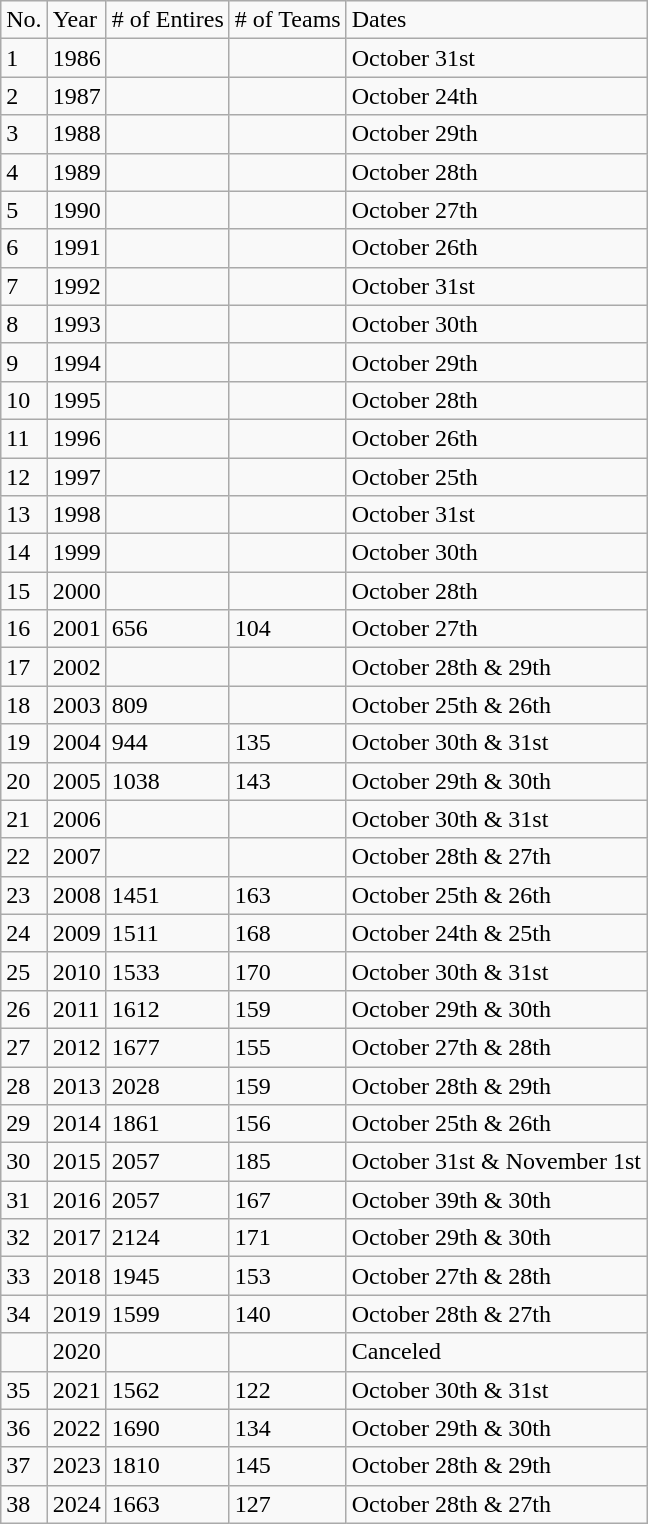<table class="wikitable">
<tr>
<td>No.</td>
<td>Year</td>
<td># of Entires</td>
<td># of Teams</td>
<td>Dates</td>
</tr>
<tr>
<td>1</td>
<td>1986</td>
<td></td>
<td></td>
<td>October 31st</td>
</tr>
<tr>
<td>2</td>
<td>1987</td>
<td></td>
<td></td>
<td>October 24th</td>
</tr>
<tr>
<td>3</td>
<td>1988</td>
<td></td>
<td></td>
<td>October 29th</td>
</tr>
<tr>
<td>4</td>
<td>1989</td>
<td></td>
<td></td>
<td>October 28th</td>
</tr>
<tr>
<td>5</td>
<td>1990</td>
<td></td>
<td></td>
<td>October 27th</td>
</tr>
<tr>
<td>6</td>
<td>1991</td>
<td></td>
<td></td>
<td>October 26th</td>
</tr>
<tr>
<td>7</td>
<td>1992</td>
<td></td>
<td></td>
<td>October 31st</td>
</tr>
<tr>
<td>8</td>
<td>1993</td>
<td></td>
<td></td>
<td>October 30th</td>
</tr>
<tr>
<td>9</td>
<td>1994</td>
<td></td>
<td></td>
<td>October 29th</td>
</tr>
<tr>
<td>10</td>
<td>1995</td>
<td></td>
<td></td>
<td>October 28th</td>
</tr>
<tr>
<td>11</td>
<td>1996</td>
<td></td>
<td></td>
<td>October 26th</td>
</tr>
<tr>
<td>12</td>
<td>1997</td>
<td></td>
<td></td>
<td>October 25th</td>
</tr>
<tr>
<td>13</td>
<td>1998</td>
<td></td>
<td></td>
<td>October 31st</td>
</tr>
<tr>
<td>14</td>
<td>1999</td>
<td></td>
<td></td>
<td>October 30th</td>
</tr>
<tr>
<td>15</td>
<td>2000</td>
<td></td>
<td></td>
<td>October 28th</td>
</tr>
<tr>
<td>16</td>
<td>2001</td>
<td>656</td>
<td>104</td>
<td>October 27th</td>
</tr>
<tr>
<td>17</td>
<td>2002</td>
<td></td>
<td></td>
<td>October 28th & 29th</td>
</tr>
<tr>
<td>18</td>
<td>2003</td>
<td>809</td>
<td></td>
<td>October 25th & 26th</td>
</tr>
<tr>
<td>19</td>
<td>2004</td>
<td>944</td>
<td>135</td>
<td>October 30th & 31st</td>
</tr>
<tr>
<td>20</td>
<td>2005</td>
<td>1038</td>
<td>143</td>
<td>October 29th & 30th</td>
</tr>
<tr>
<td>21</td>
<td>2006</td>
<td></td>
<td></td>
<td>October 30th & 31st</td>
</tr>
<tr>
<td>22</td>
<td>2007</td>
<td></td>
<td></td>
<td>October 28th & 27th</td>
</tr>
<tr>
<td>23</td>
<td>2008</td>
<td>1451</td>
<td>163</td>
<td>October 25th & 26th</td>
</tr>
<tr>
<td>24</td>
<td>2009</td>
<td>1511</td>
<td>168</td>
<td>October 24th & 25th</td>
</tr>
<tr>
<td>25</td>
<td>2010</td>
<td>1533</td>
<td>170</td>
<td>October 30th & 31st</td>
</tr>
<tr>
<td>26</td>
<td>2011</td>
<td>1612</td>
<td>159</td>
<td>October 29th & 30th</td>
</tr>
<tr>
<td>27</td>
<td>2012</td>
<td>1677</td>
<td>155</td>
<td>October 27th & 28th</td>
</tr>
<tr>
<td>28</td>
<td>2013</td>
<td>2028</td>
<td>159</td>
<td>October 28th & 29th</td>
</tr>
<tr>
<td>29</td>
<td>2014</td>
<td>1861</td>
<td>156</td>
<td>October 25th & 26th</td>
</tr>
<tr>
<td>30</td>
<td>2015</td>
<td>2057</td>
<td>185</td>
<td>October 31st & November 1st</td>
</tr>
<tr>
<td>31</td>
<td>2016</td>
<td>2057</td>
<td>167</td>
<td>October 39th & 30th</td>
</tr>
<tr>
<td>32</td>
<td>2017</td>
<td>2124</td>
<td>171</td>
<td>October 29th & 30th</td>
</tr>
<tr>
<td>33</td>
<td>2018</td>
<td>1945</td>
<td>153</td>
<td>October 27th & 28th</td>
</tr>
<tr>
<td>34</td>
<td>2019</td>
<td>1599</td>
<td>140</td>
<td>October 28th & 27th</td>
</tr>
<tr>
<td></td>
<td>2020</td>
<td></td>
<td></td>
<td>Canceled</td>
</tr>
<tr>
<td>35</td>
<td>2021</td>
<td>1562</td>
<td>122</td>
<td>October 30th & 31st</td>
</tr>
<tr>
<td>36</td>
<td>2022</td>
<td>1690</td>
<td>134</td>
<td>October 29th & 30th</td>
</tr>
<tr>
<td>37</td>
<td>2023</td>
<td>1810</td>
<td>145</td>
<td>October 28th & 29th</td>
</tr>
<tr>
<td>38</td>
<td>2024</td>
<td>1663</td>
<td>127</td>
<td>October 28th & 27th</td>
</tr>
</table>
